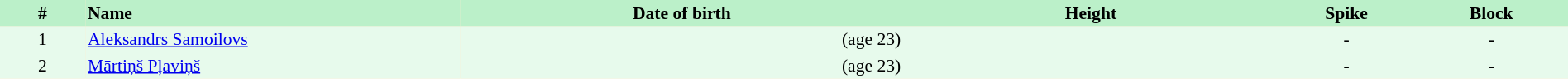<table border=0 cellpadding=2 cellspacing=0  |- bgcolor=#FFECCE style="text-align:center; font-size:90%;" width=100%>
<tr bgcolor=#BBF0C9>
<th width=5%>#</th>
<th width=22% align=left>Name</th>
<th width=26%>Date of birth</th>
<th width=22%>Height</th>
<th width=8%>Spike</th>
<th width=9%>Block</th>
</tr>
<tr bgcolor=#E7FAEC>
<td>1</td>
<td align=left><a href='#'>Aleksandrs Samoilovs</a></td>
<td align=right> (age 23)</td>
<td></td>
<td>-</td>
<td>-</td>
</tr>
<tr bgcolor=#E7FAEC>
<td>2</td>
<td align=left><a href='#'>Mārtiņš Pļaviņš</a></td>
<td align=right> (age 23)</td>
<td></td>
<td>-</td>
<td>-</td>
</tr>
</table>
